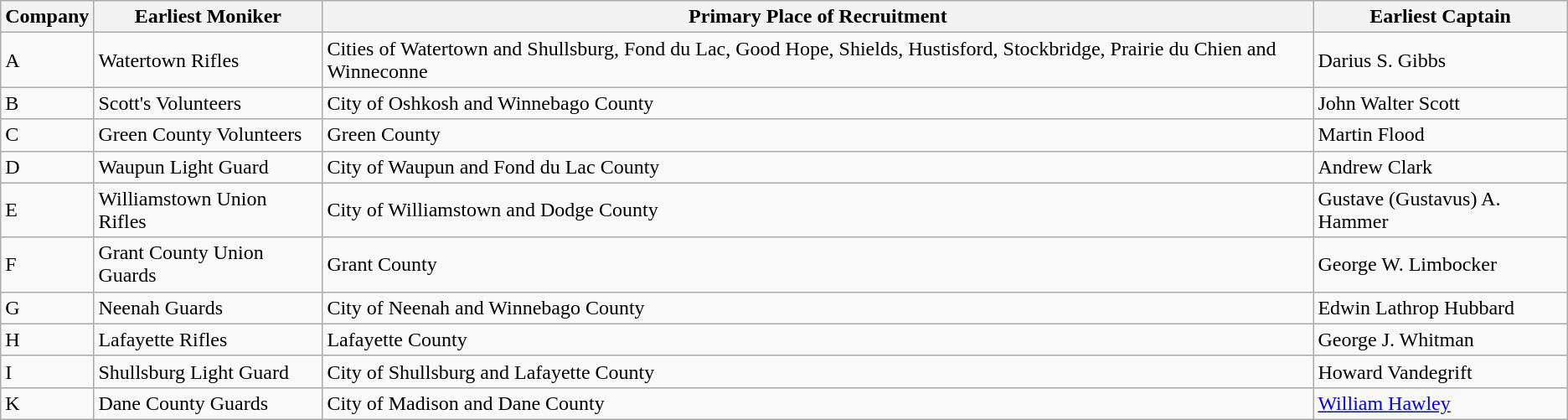<table class="wikitable">
<tr>
<th>Company</th>
<th>Earliest Moniker</th>
<th>Primary Place of Recruitment</th>
<th>Earliest Captain</th>
</tr>
<tr>
<td>A</td>
<td>Watertown Rifles</td>
<td>Cities of Watertown and Shullsburg, Fond du Lac, Good Hope, Shields, Hustisford, Stockbridge, Prairie du Chien and Winneconne</td>
<td>Darius S. Gibbs</td>
</tr>
<tr>
<td>B</td>
<td>Scott's Volunteers</td>
<td>City of Oshkosh and Winnebago County</td>
<td>John Walter Scott</td>
</tr>
<tr>
<td>C</td>
<td>Green County Volunteers</td>
<td>Green County</td>
<td>Martin Flood</td>
</tr>
<tr>
<td>D</td>
<td>Waupun Light Guard</td>
<td>City of Waupun and Fond du Lac County</td>
<td>Andrew Clark</td>
</tr>
<tr>
<td>E</td>
<td>Williamstown Union Rifles</td>
<td>City of Williamstown and Dodge County</td>
<td>Gustave  (Gustavus) A. Hammer</td>
</tr>
<tr>
<td>F</td>
<td>Grant County Union Guards</td>
<td>Grant County</td>
<td>George W. Limbocker</td>
</tr>
<tr>
<td>G</td>
<td>Neenah Guards</td>
<td>City of Neenah and Winnebago County</td>
<td>Edwin Lathrop Hubbard</td>
</tr>
<tr>
<td>H</td>
<td>Lafayette Rifles</td>
<td>Lafayette County</td>
<td>George J. Whitman</td>
</tr>
<tr>
<td>I</td>
<td>Shullsburg Light Guard</td>
<td>City of Shullsburg and Lafayette County</td>
<td>Howard Vandegrift</td>
</tr>
<tr>
<td>K</td>
<td>Dane County Guards</td>
<td>City of Madison and Dane County</td>
<td><a href='#'>William Hawley</a></td>
</tr>
</table>
